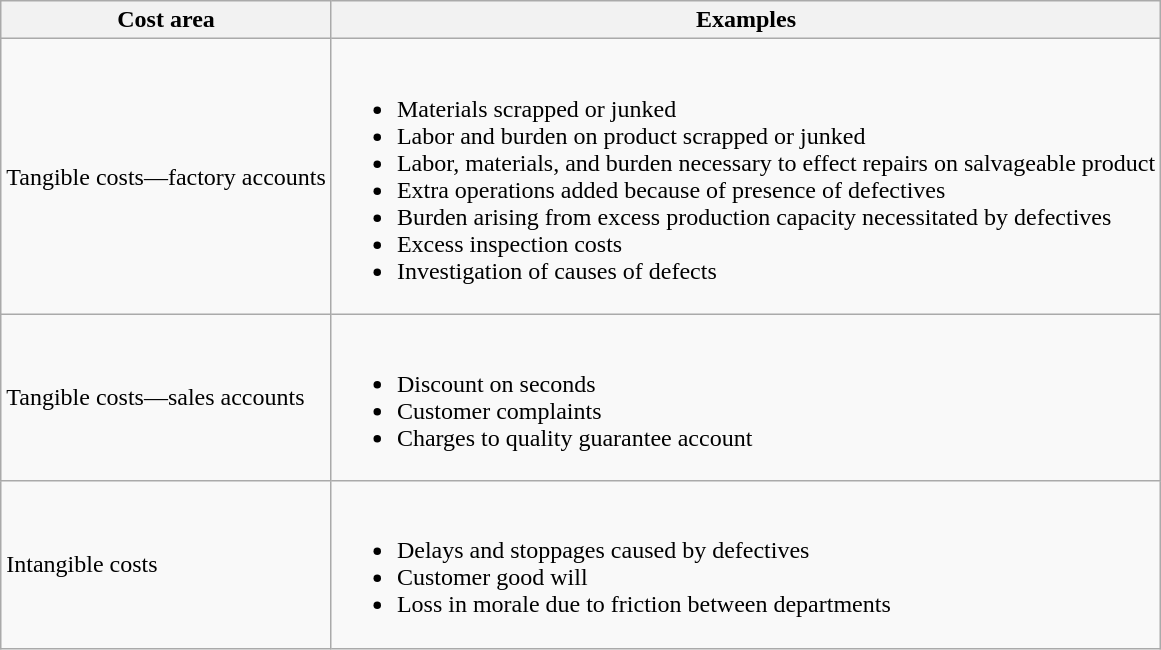<table class="wikitable">
<tr>
<th>Cost area</th>
<th>Examples</th>
</tr>
<tr>
<td>Tangible costs—factory accounts</td>
<td><br><ul><li>Materials scrapped or junked</li><li>Labor and burden on product scrapped or junked</li><li>Labor, materials, and burden necessary to effect repairs on salvageable product</li><li>Extra operations added because of presence of defectives</li><li>Burden arising from excess production capacity necessitated by defectives</li><li>Excess inspection costs</li><li>Investigation of causes of defects</li></ul></td>
</tr>
<tr>
<td>Tangible costs—sales accounts</td>
<td><br><ul><li>Discount on seconds</li><li>Customer complaints</li><li>Charges to quality guarantee account</li></ul></td>
</tr>
<tr>
<td>Intangible costs</td>
<td><br><ul><li>Delays and stoppages caused by defectives</li><li>Customer good will</li><li>Loss in morale due to friction between departments</li></ul></td>
</tr>
</table>
